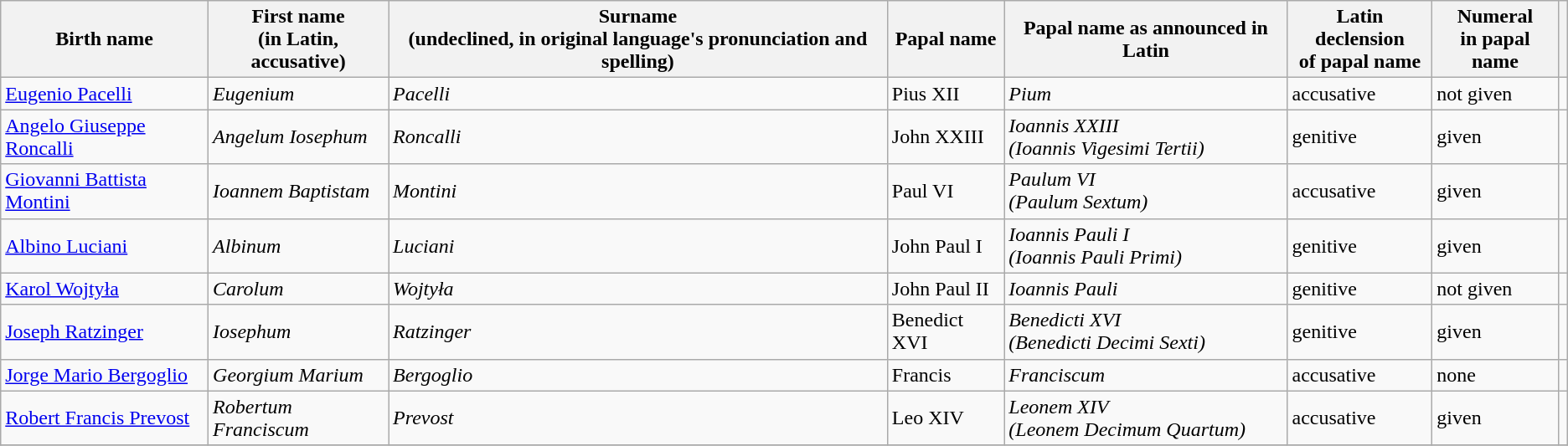<table class="wikitable sortable">
<tr>
<th scope="col">Birth name</th>
<th scope="col">First name<br>(in Latin, accusative)</th>
<th scope="col">Surname<br>(undeclined, in original language's pronunciation and spelling)</th>
<th scope="col">Papal name</th>
<th scope="col">Papal name as announced in Latin</th>
<th scope="col">Latin declension<br>of papal name</th>
<th scope="col">Numeral<br>in papal name</th>
<th scope="col"></th>
</tr>
<tr>
<td scope="row"><a href='#'>Eugenio Pacelli</a></td>
<td><em>Eugenium</em></td>
<td><em>Pacelli</em></td>
<td>Pius XII</td>
<td><em>Pium</em></td>
<td>accusative</td>
<td>not given</td>
<td></td>
</tr>
<tr>
<td scope="row"><a href='#'>Angelo Giuseppe Roncalli</a></td>
<td><em>Angelum Iosephum</em></td>
<td><em>Roncalli</em></td>
<td>John XXIII</td>
<td><em>Ioannis XXIII<br>(Ioannis Vigesimi Tertii)</em></td>
<td>genitive</td>
<td>given</td>
<td></td>
</tr>
<tr>
<td scope="row"><a href='#'>Giovanni Battista Montini</a></td>
<td><em>Ioannem Baptistam</em></td>
<td><em>Montini</em></td>
<td>Paul VI</td>
<td><em>Paulum VI<br>(Paulum Sextum)</em></td>
<td>accusative</td>
<td>given</td>
<td></td>
</tr>
<tr>
<td scope="row"><a href='#'>Albino Luciani</a></td>
<td><em>Albinum</em></td>
<td><em>Luciani</em></td>
<td>John Paul I</td>
<td><em>Ioannis Pauli I<br>(Ioannis Pauli Primi)</em></td>
<td>genitive</td>
<td>given</td>
<td></td>
</tr>
<tr>
<td scope="row"><a href='#'>Karol Wojtyła</a></td>
<td><em>Carolum</em></td>
<td><em>Wojtyła</em></td>
<td>John Paul II</td>
<td><em>Ioannis Pauli</em></td>
<td>genitive</td>
<td>not given</td>
<td></td>
</tr>
<tr>
<td scope="row"><a href='#'>Joseph Ratzinger</a></td>
<td><em>Iosephum</em></td>
<td><em>Ratzinger</em></td>
<td>Benedict XVI</td>
<td><em>Benedicti XVI<br>(Benedicti Decimi Sexti)</em></td>
<td>genitive</td>
<td>given</td>
<td></td>
</tr>
<tr>
<td scope="row"><a href='#'>Jorge Mario Bergoglio</a></td>
<td><em>Georgium Marium</em></td>
<td><em>Bergoglio</em></td>
<td>Francis</td>
<td><em>Franciscum</em></td>
<td>accusative</td>
<td>none</td>
<td></td>
</tr>
<tr>
<td scope="row"><a href='#'>Robert Francis Prevost</a></td>
<td><em>Robertum Franciscum</em></td>
<td><em>Prevost</em></td>
<td>Leo XIV</td>
<td><em>Leonem XIV<br>(Leonem Decimum Quartum)</em></td>
<td>accusative</td>
<td>given</td>
<td></td>
</tr>
<tr>
</tr>
</table>
